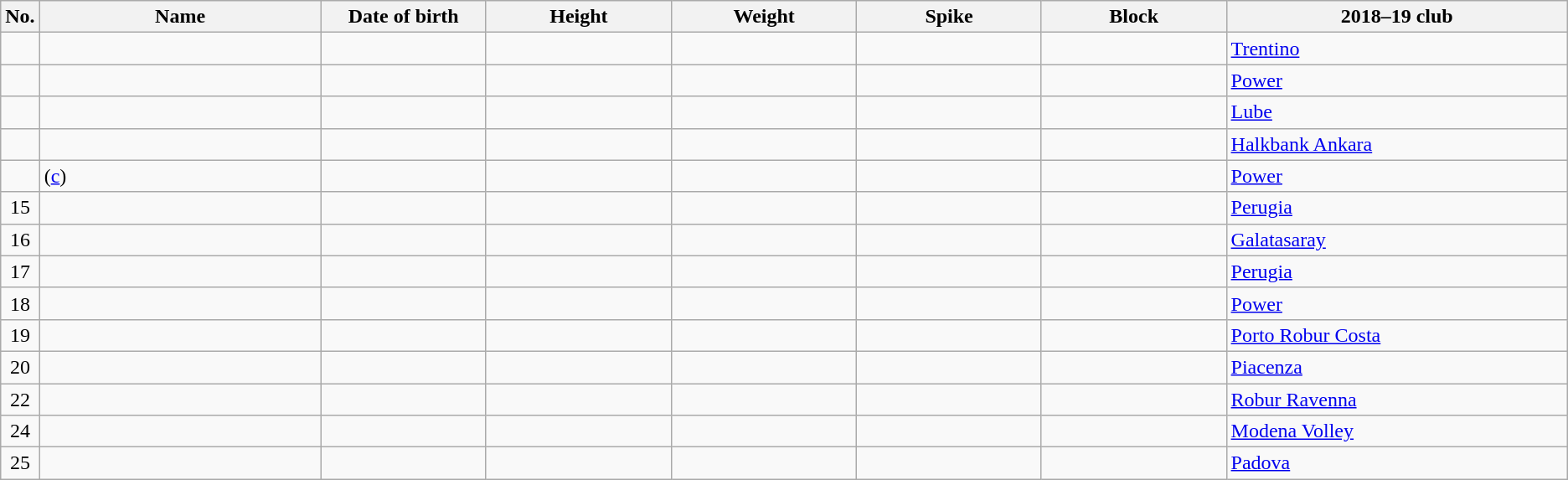<table class="wikitable sortable" style="font-size:100%; text-align:center;">
<tr>
<th>No.</th>
<th style="width:14em">Name</th>
<th style="width:8em">Date of birth</th>
<th style="width:9em">Height</th>
<th style="width:9em">Weight</th>
<th style="width:9em">Spike</th>
<th style="width:9em">Block</th>
<th style="width:17em">2018–19 club</th>
</tr>
<tr>
<td></td>
<td align=left></td>
<td align=right></td>
<td></td>
<td></td>
<td></td>
<td></td>
<td align=left> <a href='#'>Trentino</a></td>
</tr>
<tr>
<td></td>
<td align=left></td>
<td align=right></td>
<td></td>
<td></td>
<td></td>
<td></td>
<td align=left> <a href='#'>Power</a></td>
</tr>
<tr>
<td></td>
<td align=left></td>
<td align=right></td>
<td></td>
<td></td>
<td></td>
<td></td>
<td align=left> <a href='#'>Lube</a></td>
</tr>
<tr>
<td></td>
<td align=left></td>
<td align=right></td>
<td></td>
<td></td>
<td></td>
<td></td>
<td align=left> <a href='#'>Halkbank Ankara</a></td>
</tr>
<tr>
<td></td>
<td align=left> (<a href='#'>c</a>)</td>
<td align=right></td>
<td></td>
<td></td>
<td></td>
<td></td>
<td align=left> <a href='#'>Power</a></td>
</tr>
<tr>
<td>15</td>
<td align=left></td>
<td align=right></td>
<td></td>
<td></td>
<td></td>
<td></td>
<td align=left> <a href='#'>Perugia</a></td>
</tr>
<tr>
<td>16</td>
<td align=left></td>
<td align=right></td>
<td></td>
<td></td>
<td></td>
<td></td>
<td align=left> <a href='#'>Galatasaray</a></td>
</tr>
<tr>
<td>17</td>
<td align=left></td>
<td align=right></td>
<td></td>
<td></td>
<td></td>
<td></td>
<td align=left> <a href='#'>Perugia</a></td>
</tr>
<tr>
<td>18</td>
<td align=left></td>
<td align=right></td>
<td></td>
<td></td>
<td></td>
<td></td>
<td align=left> <a href='#'>Power</a></td>
</tr>
<tr>
<td>19</td>
<td align=left></td>
<td align=right></td>
<td></td>
<td></td>
<td></td>
<td></td>
<td align=left> <a href='#'>Porto Robur Costa</a></td>
</tr>
<tr>
<td>20</td>
<td align=left></td>
<td align=right></td>
<td></td>
<td></td>
<td></td>
<td></td>
<td align=left> <a href='#'>Piacenza</a></td>
</tr>
<tr>
<td>22</td>
<td align=left></td>
<td align=right></td>
<td></td>
<td></td>
<td></td>
<td></td>
<td align=left> <a href='#'>Robur Ravenna</a></td>
</tr>
<tr>
<td>24</td>
<td align=left></td>
<td align=right></td>
<td></td>
<td></td>
<td></td>
<td></td>
<td align=left> <a href='#'>Modena Volley</a></td>
</tr>
<tr>
<td>25</td>
<td align=left></td>
<td align=right></td>
<td></td>
<td></td>
<td></td>
<td></td>
<td align=left> <a href='#'>Padova</a></td>
</tr>
</table>
